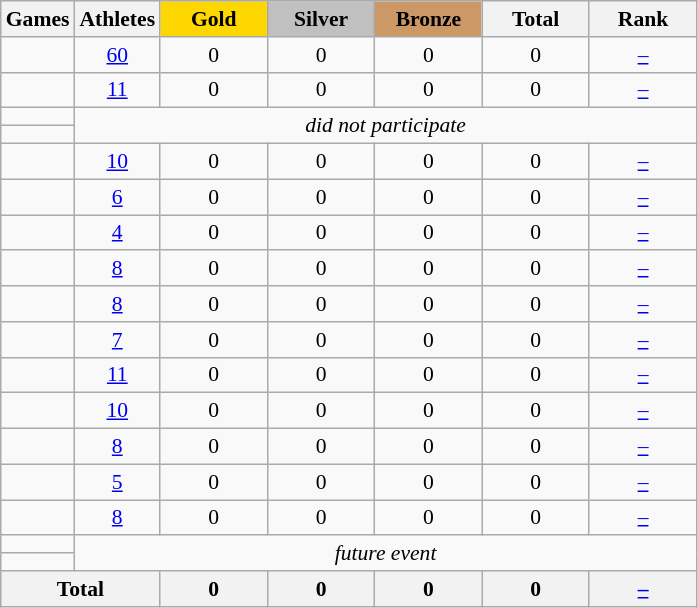<table class="wikitable" style="text-align:center; font-size:90%;">
<tr>
<th>Games</th>
<th>Athletes</th>
<td style="background:gold; width:4.5em; font-weight:bold;">Gold</td>
<td style="background:silver; width:4.5em; font-weight:bold;">Silver</td>
<td style="background:#cc9966; width:4.5em; font-weight:bold;">Bronze</td>
<th style="width:4.5em; font-weight:bold;">Total</th>
<th style="width:4.5em; font-weight:bold;">Rank</th>
</tr>
<tr>
<td align=left></td>
<td><a href='#'>60</a></td>
<td>0</td>
<td>0</td>
<td>0</td>
<td>0</td>
<td><a href='#'>–</a></td>
</tr>
<tr>
<td align=left></td>
<td><a href='#'>11</a></td>
<td>0</td>
<td>0</td>
<td>0</td>
<td>0</td>
<td><a href='#'>–</a></td>
</tr>
<tr>
<td align=left></td>
<td colspan=6; rowspan=2><em>did not participate</em></td>
</tr>
<tr>
<td align=left></td>
</tr>
<tr>
<td align=left></td>
<td><a href='#'>10</a></td>
<td>0</td>
<td>0</td>
<td>0</td>
<td>0</td>
<td><a href='#'>–</a></td>
</tr>
<tr>
<td align=left></td>
<td><a href='#'>6</a></td>
<td>0</td>
<td>0</td>
<td>0</td>
<td>0</td>
<td><a href='#'>–</a></td>
</tr>
<tr>
<td align=left></td>
<td><a href='#'>4</a></td>
<td>0</td>
<td>0</td>
<td>0</td>
<td>0</td>
<td><a href='#'>–</a></td>
</tr>
<tr>
<td align=left></td>
<td><a href='#'>8</a></td>
<td>0</td>
<td>0</td>
<td>0</td>
<td>0</td>
<td><a href='#'>–</a></td>
</tr>
<tr>
<td align=left></td>
<td><a href='#'>8</a></td>
<td>0</td>
<td>0</td>
<td>0</td>
<td>0</td>
<td><a href='#'>–</a></td>
</tr>
<tr>
<td align=left></td>
<td><a href='#'>7</a></td>
<td>0</td>
<td>0</td>
<td>0</td>
<td>0</td>
<td><a href='#'>–</a></td>
</tr>
<tr>
<td align=left></td>
<td><a href='#'>11</a></td>
<td>0</td>
<td>0</td>
<td>0</td>
<td>0</td>
<td><a href='#'>–</a></td>
</tr>
<tr>
<td align=left></td>
<td><a href='#'>10</a></td>
<td>0</td>
<td>0</td>
<td>0</td>
<td>0</td>
<td><a href='#'>–</a></td>
</tr>
<tr>
<td align=left></td>
<td><a href='#'>8</a></td>
<td>0</td>
<td>0</td>
<td>0</td>
<td>0</td>
<td><a href='#'>–</a></td>
</tr>
<tr>
<td align=left></td>
<td><a href='#'>5</a></td>
<td>0</td>
<td>0</td>
<td>0</td>
<td>0</td>
<td><a href='#'>–</a></td>
</tr>
<tr>
<td align=left></td>
<td><a href='#'>8</a></td>
<td>0</td>
<td>0</td>
<td>0</td>
<td>0</td>
<td><a href='#'>–</a></td>
</tr>
<tr>
<td align=left></td>
<td colspan=6; rowspan=2><em>future event</em></td>
</tr>
<tr>
<td align=left></td>
</tr>
<tr>
<th colspan=2>Total</th>
<th>0</th>
<th>0</th>
<th>0</th>
<th>0</th>
<th><a href='#'>–</a></th>
</tr>
</table>
